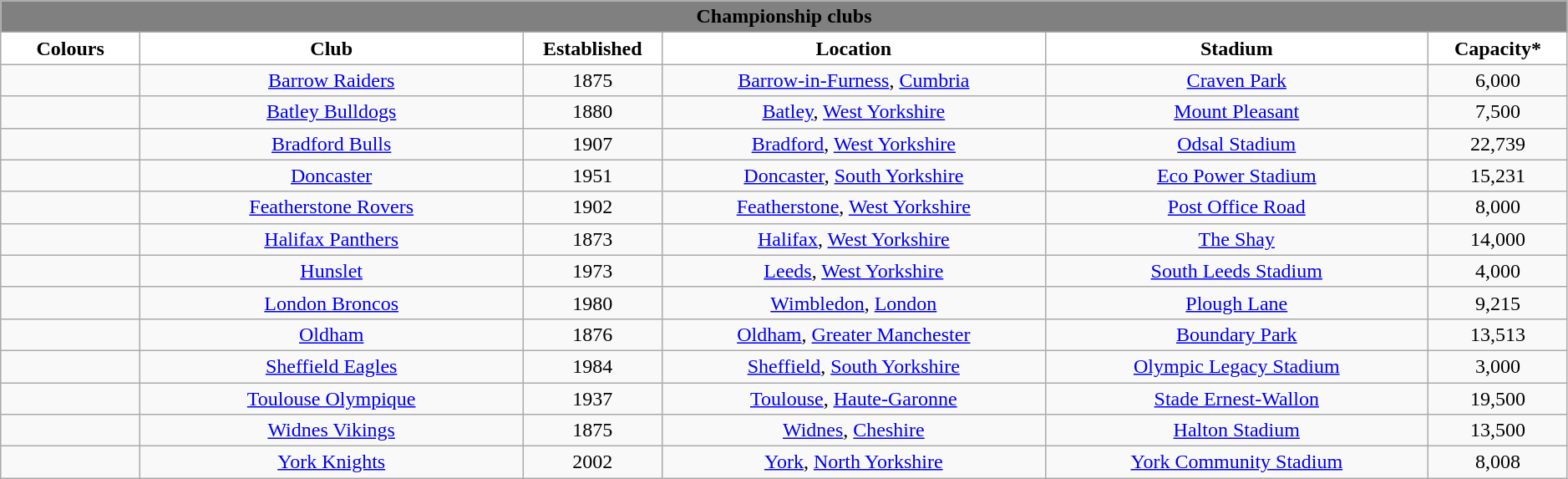<table class="wikitable" style="width: 99%; text-align:center;">
<tr>
<td style="background:grey; " colspan="6"><span><strong>Championship clubs</strong></span></td>
</tr>
<tr>
<th style="background:white; width:8%">Colours</th>
<th style="background:white; width:22%">Club</th>
<th style="background:white; width:8%">Established</th>
<th style="background:white; width:22%">Location</th>
<th style="background:white; width:22%">Stadium</th>
<th style="background:white; width:8%">Capacity*</th>
</tr>
<tr>
<td></td>
<td><a href='#'>Barrow Raiders</a></td>
<td>1875</td>
<td><a href='#'>Barrow-in-Furness</a>, <a href='#'>Cumbria</a></td>
<td><a href='#'>Craven Park</a></td>
<td>6,000</td>
</tr>
<tr>
<td></td>
<td><a href='#'>Batley Bulldogs</a></td>
<td>1880</td>
<td><a href='#'>Batley</a>, <a href='#'>West Yorkshire</a></td>
<td><a href='#'>Mount Pleasant</a></td>
<td>7,500</td>
</tr>
<tr>
<td></td>
<td><a href='#'>Bradford Bulls</a></td>
<td>1907</td>
<td><a href='#'>Bradford</a>, <a href='#'>West Yorkshire</a></td>
<td><a href='#'>Odsal Stadium</a></td>
<td>22,739</td>
</tr>
<tr>
<td></td>
<td><a href='#'>Doncaster</a></td>
<td>1951</td>
<td><a href='#'>Doncaster</a>, <a href='#'>South Yorkshire</a></td>
<td><a href='#'>Eco Power Stadium</a></td>
<td>15,231</td>
</tr>
<tr>
<td></td>
<td><a href='#'>Featherstone Rovers</a></td>
<td>1902</td>
<td><a href='#'>Featherstone</a>, <a href='#'>West Yorkshire</a></td>
<td><a href='#'>Post Office Road</a></td>
<td>8,000</td>
</tr>
<tr>
<td></td>
<td><a href='#'>Halifax Panthers</a></td>
<td>1873</td>
<td><a href='#'>Halifax</a>, <a href='#'>West Yorkshire</a></td>
<td><a href='#'>The Shay</a></td>
<td>14,000</td>
</tr>
<tr>
<td></td>
<td><a href='#'>Hunslet</a></td>
<td>1973</td>
<td><a href='#'>Leeds</a>, <a href='#'>West Yorkshire</a></td>
<td><a href='#'>South Leeds Stadium</a></td>
<td>4,000</td>
</tr>
<tr>
<td></td>
<td><a href='#'>London Broncos</a></td>
<td>1980</td>
<td><a href='#'>Wimbledon</a>, <a href='#'>London</a></td>
<td><a href='#'>Plough Lane</a></td>
<td>9,215</td>
</tr>
<tr>
<td></td>
<td><a href='#'>Oldham</a></td>
<td>1876</td>
<td><a href='#'>Oldham</a>, <a href='#'>Greater Manchester</a></td>
<td><a href='#'>Boundary Park</a></td>
<td>13,513</td>
</tr>
<tr>
<td></td>
<td><a href='#'>Sheffield Eagles</a></td>
<td>1984</td>
<td><a href='#'>Sheffield</a>, <a href='#'>South Yorkshire</a></td>
<td><a href='#'>Olympic Legacy Stadium</a></td>
<td>3,000</td>
</tr>
<tr>
<td></td>
<td><a href='#'>Toulouse Olympique</a></td>
<td>1937</td>
<td><a href='#'>Toulouse</a>, <a href='#'>Haute-Garonne</a></td>
<td><a href='#'>Stade Ernest-Wallon</a></td>
<td>19,500</td>
</tr>
<tr>
<td></td>
<td><a href='#'>Widnes Vikings</a></td>
<td>1875</td>
<td><a href='#'>Widnes</a>, <a href='#'>Cheshire</a></td>
<td><a href='#'>Halton Stadium</a></td>
<td>13,500</td>
</tr>
<tr>
<td></td>
<td><a href='#'>York Knights</a></td>
<td>2002</td>
<td><a href='#'>York</a>, <a href='#'>North Yorkshire</a></td>
<td><a href='#'>York Community Stadium</a></td>
<td>8,008</td>
</tr>
</table>
